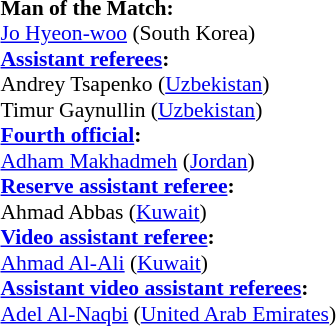<table style="width:100%; font-size:90%;">
<tr>
<td><br><strong>Man of the Match:</strong>
<br><a href='#'>Jo Hyeon-woo</a> (South Korea)<br><strong><a href='#'>Assistant referees</a>:</strong>
<br>Andrey Tsapenko (<a href='#'>Uzbekistan</a>)
<br>Timur Gaynullin (<a href='#'>Uzbekistan</a>)
<br><strong><a href='#'>Fourth official</a>:</strong>
<br><a href='#'>Adham Makhadmeh</a> (<a href='#'>Jordan</a>)
<br><strong><a href='#'>Reserve assistant referee</a>:</strong>
<br>Ahmad Abbas (<a href='#'>Kuwait</a>)
<br><strong><a href='#'>Video assistant referee</a>:</strong>
<br><a href='#'>Ahmad Al-Ali</a> (<a href='#'>Kuwait</a>)
<br><strong><a href='#'>Assistant video assistant referees</a>:</strong>
<br><a href='#'>Adel Al-Naqbi</a> (<a href='#'>United Arab Emirates</a>)</td>
</tr>
</table>
